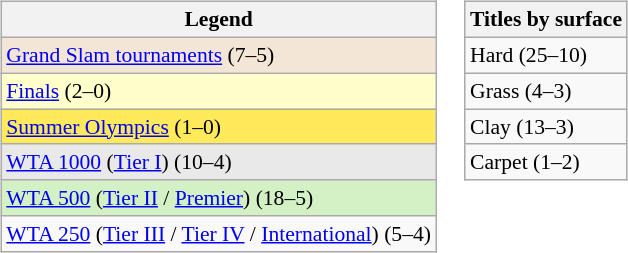<table>
<tr valign=top>
<td><br><table class="wikitable" style=font-size:90%>
<tr>
<th>Legend</th>
</tr>
<tr>
<td bgcolor="#f3e6d7"><a href='#'>Grand Slam tournaments</a> (7–5)</td>
</tr>
<tr>
<td bgcolor="#ffffcc"><a href='#'>Finals</a> (2–0)</td>
</tr>
<tr>
<td bgcolor=#FFEA5C><a href='#'>Summer Olympics</a> (1–0)</td>
</tr>
<tr>
<td bgcolor="#e9e9e9"><a href='#'>WTA 1000</a> (<a href='#'>Tier I</a>) (10–4)</td>
</tr>
<tr>
<td bgcolor="#d4f1c5"><a href='#'>WTA 500</a> (<a href='#'>Tier II</a> / <a href='#'>Premier</a>) (18–5)</td>
</tr>
<tr>
<td><a href='#'>WTA 250</a> (<a href='#'>Tier III</a> / <a href='#'>Tier IV</a> / <a href='#'>International</a>) (5–4)</td>
</tr>
</table>
</td>
<td><br><table class="wikitable" style=font-size:90%>
<tr>
<th>Titles by surface</th>
</tr>
<tr>
<td>Hard (25–10)</td>
</tr>
<tr>
<td>Grass (4–3)</td>
</tr>
<tr>
<td>Clay (13–3)</td>
</tr>
<tr>
<td>Carpet (1–2)</td>
</tr>
</table>
</td>
</tr>
</table>
